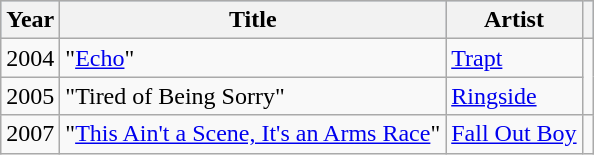<table class="wikitable">
<tr style="background:#b0c4de; text-align:center;">
<th>Year</th>
<th>Title</th>
<th>Artist</th>
<th></th>
</tr>
<tr>
<td>2004</td>
<td>"<a href='#'>Echo</a>"</td>
<td><a href='#'>Trapt</a></td>
<td style="text-align:center;" rowspan="2"></td>
</tr>
<tr>
<td>2005</td>
<td>"Tired of Being Sorry"</td>
<td><a href='#'>Ringside</a></td>
</tr>
<tr>
<td>2007</td>
<td>"<a href='#'>This Ain't a Scene, It's an Arms Race</a>"</td>
<td><a href='#'>Fall Out Boy</a></td>
<td style="text-align:center;"></td>
</tr>
</table>
